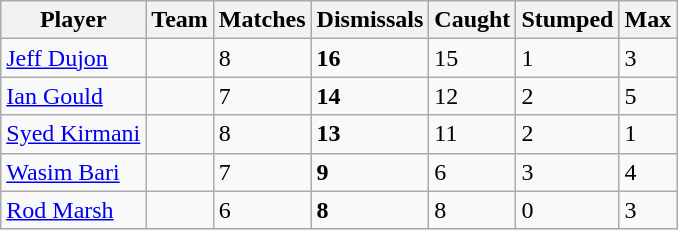<table class="wikitable">
<tr>
<th>Player</th>
<th>Team</th>
<th>Matches</th>
<th>Dismissals</th>
<th>Caught</th>
<th>Stumped</th>
<th>Max</th>
</tr>
<tr>
<td><a href='#'>Jeff Dujon</a></td>
<td></td>
<td>8</td>
<td><strong>16</strong></td>
<td>15</td>
<td>1</td>
<td>3</td>
</tr>
<tr>
<td><a href='#'>Ian Gould</a></td>
<td></td>
<td>7</td>
<td><strong> 14</strong></td>
<td>12</td>
<td>2</td>
<td>5</td>
</tr>
<tr>
<td><a href='#'>Syed Kirmani</a></td>
<td></td>
<td>8</td>
<td><strong>13</strong></td>
<td>11</td>
<td>2</td>
<td>1</td>
</tr>
<tr>
<td><a href='#'>Wasim Bari</a></td>
<td></td>
<td>7</td>
<td><strong>9</strong></td>
<td>6</td>
<td>3</td>
<td>4</td>
</tr>
<tr>
<td><a href='#'>Rod Marsh</a></td>
<td></td>
<td>6</td>
<td><strong>8</strong></td>
<td>8</td>
<td>0</td>
<td>3</td>
</tr>
</table>
